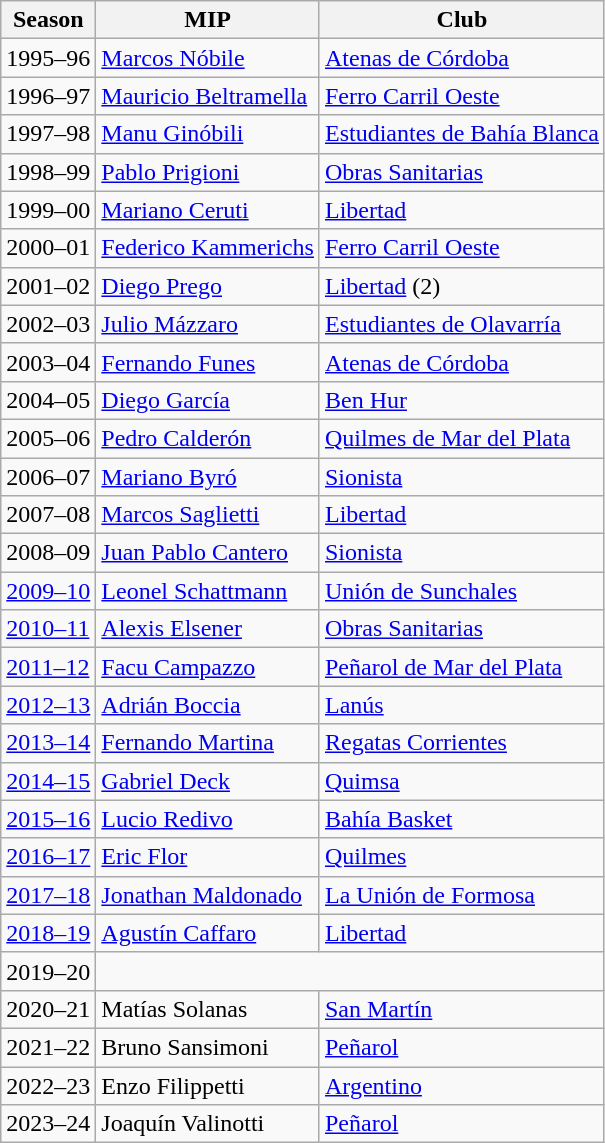<table class="wikitable sortable">
<tr>
<th>Season</th>
<th>MIP</th>
<th>Club</th>
</tr>
<tr>
<td>1995–96</td>
<td> <a href='#'>Marcos Nóbile</a></td>
<td><a href='#'>Atenas de Córdoba</a></td>
</tr>
<tr>
<td>1996–97</td>
<td> <a href='#'>Mauricio Beltramella</a></td>
<td><a href='#'>Ferro Carril Oeste</a></td>
</tr>
<tr>
<td>1997–98</td>
<td> <a href='#'>Manu Ginóbili</a></td>
<td><a href='#'>Estudiantes de Bahía Blanca</a></td>
</tr>
<tr>
<td>1998–99</td>
<td> <a href='#'>Pablo Prigioni</a></td>
<td><a href='#'>Obras Sanitarias</a></td>
</tr>
<tr>
<td>1999–00</td>
<td> <a href='#'>Mariano Ceruti</a></td>
<td><a href='#'>Libertad</a></td>
</tr>
<tr>
<td>2000–01</td>
<td> <a href='#'>Federico Kammerichs</a></td>
<td><a href='#'>Ferro Carril Oeste</a></td>
</tr>
<tr>
<td>2001–02</td>
<td> <a href='#'>Diego Prego</a></td>
<td><a href='#'>Libertad</a> (2)</td>
</tr>
<tr>
<td>2002–03</td>
<td> <a href='#'>Julio Mázzaro</a></td>
<td><a href='#'>Estudiantes de Olavarría</a></td>
</tr>
<tr>
<td>2003–04</td>
<td> <a href='#'>Fernando Funes</a></td>
<td><a href='#'>Atenas de Córdoba</a></td>
</tr>
<tr>
<td>2004–05</td>
<td> <a href='#'>Diego García</a></td>
<td><a href='#'>Ben Hur</a></td>
</tr>
<tr>
<td>2005–06</td>
<td> <a href='#'>Pedro Calderón</a></td>
<td><a href='#'>Quilmes de Mar del Plata</a></td>
</tr>
<tr>
<td>2006–07</td>
<td> <a href='#'>Mariano Byró</a></td>
<td><a href='#'>Sionista</a></td>
</tr>
<tr>
<td>2007–08</td>
<td> <a href='#'>Marcos Saglietti</a></td>
<td><a href='#'>Libertad</a></td>
</tr>
<tr>
<td>2008–09</td>
<td> <a href='#'>Juan Pablo Cantero</a></td>
<td><a href='#'>Sionista</a></td>
</tr>
<tr>
<td><a href='#'>2009–10</a></td>
<td> <a href='#'>Leonel Schattmann</a></td>
<td><a href='#'>Unión de Sunchales</a></td>
</tr>
<tr>
<td><a href='#'>2010–11</a></td>
<td> <a href='#'>Alexis Elsener</a></td>
<td><a href='#'>Obras Sanitarias</a></td>
</tr>
<tr>
<td><a href='#'>2011–12</a></td>
<td> <a href='#'>Facu Campazzo</a></td>
<td><a href='#'>Peñarol de Mar del Plata</a></td>
</tr>
<tr>
<td><a href='#'>2012–13</a></td>
<td> <a href='#'>Adrián Boccia</a></td>
<td><a href='#'>Lanús</a></td>
</tr>
<tr>
<td><a href='#'>2013–14</a></td>
<td> <a href='#'>Fernando Martina</a></td>
<td><a href='#'>Regatas Corrientes</a></td>
</tr>
<tr>
<td><a href='#'>2014–15</a></td>
<td> <a href='#'>Gabriel Deck</a></td>
<td><a href='#'>Quimsa</a></td>
</tr>
<tr>
<td><a href='#'>2015–16</a></td>
<td> <a href='#'>Lucio Redivo</a></td>
<td><a href='#'>Bahía Basket</a></td>
</tr>
<tr>
<td><a href='#'>2016–17</a></td>
<td> <a href='#'>Eric Flor</a></td>
<td><a href='#'>Quilmes</a></td>
</tr>
<tr>
<td><a href='#'>2017–18</a></td>
<td> <a href='#'>Jonathan Maldonado</a></td>
<td><a href='#'>La Unión de Formosa</a></td>
</tr>
<tr>
<td><a href='#'>2018–19</a></td>
<td> <a href='#'>Agustín Caffaro</a></td>
<td><a href='#'>Libertad</a></td>
</tr>
<tr>
<td>2019–20</td>
<td colspan=2></td>
</tr>
<tr>
<td>2020–21</td>
<td> Matías Solanas</td>
<td><a href='#'>San Martín</a></td>
</tr>
<tr>
<td>2021–22</td>
<td> Bruno Sansimoni</td>
<td><a href='#'>Peñarol</a></td>
</tr>
<tr>
<td>2022–23</td>
<td> Enzo Filippetti</td>
<td><a href='#'>Argentino</a></td>
</tr>
<tr>
<td>2023–24</td>
<td> Joaquín Valinotti</td>
<td><a href='#'>Peñarol</a></td>
</tr>
</table>
